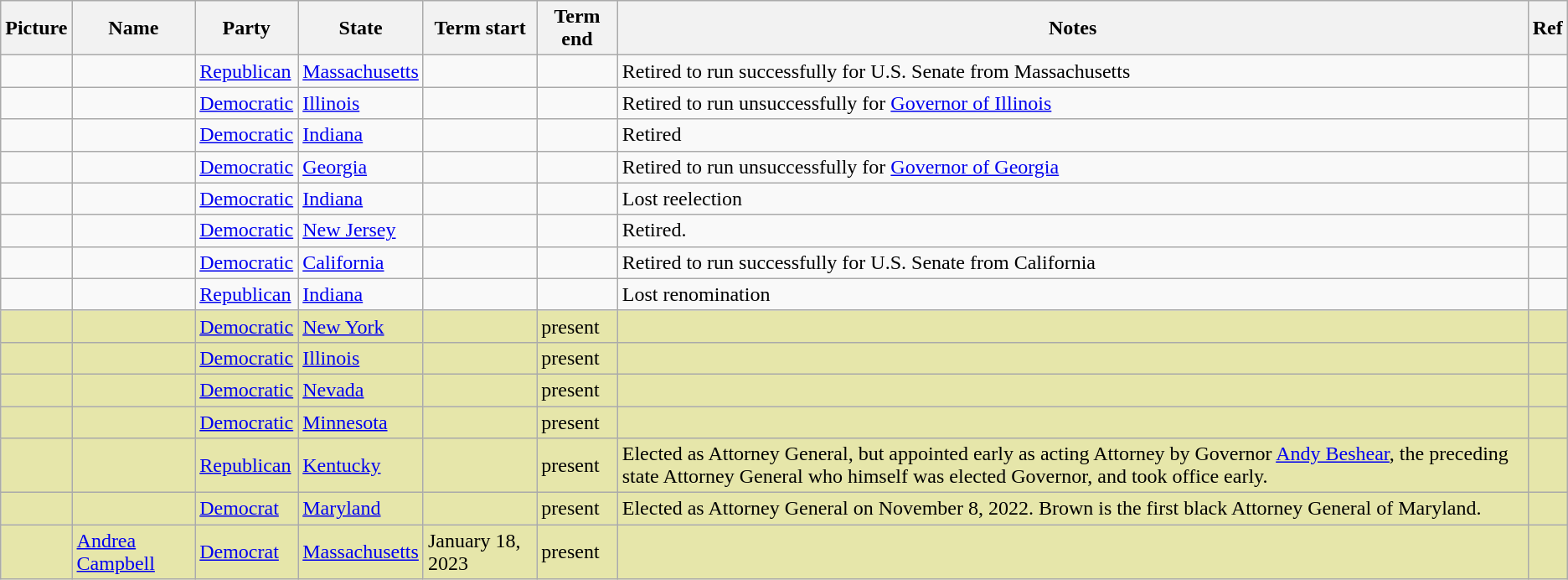<table class="wikitable sortable">
<tr>
<th>Picture</th>
<th>Name</th>
<th>Party</th>
<th>State</th>
<th>Term start</th>
<th>Term end</th>
<th>Notes</th>
<th>Ref</th>
</tr>
<tr>
<td></td>
<td><br></td>
<td><a href='#'>Republican</a></td>
<td><a href='#'>Massachusetts</a></td>
<td></td>
<td></td>
<td>Retired to run successfully for U.S. Senate from Massachusetts</td>
<td></td>
</tr>
<tr>
<td></td>
<td><br></td>
<td><a href='#'>Democratic</a></td>
<td><a href='#'>Illinois</a></td>
<td></td>
<td></td>
<td>Retired to run unsuccessfully for <a href='#'>Governor of Illinois</a></td>
<td></td>
</tr>
<tr>
<td></td>
<td><br></td>
<td><a href='#'>Democratic</a></td>
<td><a href='#'>Indiana</a></td>
<td></td>
<td></td>
<td>Retired</td>
<td></td>
</tr>
<tr>
<td></td>
<td><br></td>
<td><a href='#'>Democratic</a></td>
<td><a href='#'>Georgia</a></td>
<td></td>
<td></td>
<td>Retired to run unsuccessfully for <a href='#'>Governor of Georgia</a></td>
<td></td>
</tr>
<tr>
<td></td>
<td><br></td>
<td><a href='#'>Democratic</a></td>
<td><a href='#'>Indiana</a></td>
<td></td>
<td></td>
<td>Lost reelection</td>
<td></td>
</tr>
<tr>
<td></td>
<td><br></td>
<td><a href='#'>Democratic</a></td>
<td><a href='#'>New Jersey</a></td>
<td></td>
<td></td>
<td>Retired.</td>
<td></td>
</tr>
<tr>
<td></td>
<td><br></td>
<td><a href='#'>Democratic</a></td>
<td><a href='#'>California</a></td>
<td></td>
<td></td>
<td>Retired to run successfully for U.S. Senate from California</td>
<td></td>
</tr>
<tr>
<td></td>
<td><br></td>
<td><a href='#'>Republican</a></td>
<td><a href='#'>Indiana</a></td>
<td></td>
<td></td>
<td>Lost renomination</td>
<td></td>
</tr>
<tr style="background:#e6e6aa;">
<td></td>
<td><br></td>
<td><a href='#'>Democratic</a></td>
<td><a href='#'>New York</a></td>
<td></td>
<td>present</td>
<td></td>
<td></td>
</tr>
<tr style="background:#e6e6aa;">
<td></td>
<td><br></td>
<td><a href='#'>Democratic</a></td>
<td><a href='#'>Illinois</a></td>
<td></td>
<td>present</td>
<td></td>
<td></td>
</tr>
<tr style="background:#e6e6aa;">
<td></td>
<td><br></td>
<td><a href='#'>Democratic</a></td>
<td><a href='#'>Nevada</a></td>
<td></td>
<td>present</td>
<td></td>
<td></td>
</tr>
<tr style="background:#e6e6aa;">
<td></td>
<td><br></td>
<td><a href='#'>Democratic</a></td>
<td><a href='#'>Minnesota</a></td>
<td></td>
<td>present</td>
<td></td>
<td></td>
</tr>
<tr style="background:#e6e6aa;">
<td></td>
<td>       <br></td>
<td><a href='#'>Republican</a></td>
<td><a href='#'>Kentucky</a></td>
<td></td>
<td>present</td>
<td>Elected as Attorney General, but appointed early as acting Attorney by Governor <a href='#'>Andy Beshear</a>, the preceding state Attorney General who himself was elected Governor, and took office early.</td>
<td></td>
</tr>
<tr style="background:#e6e6aa;">
<td></td>
<td><br></td>
<td><a href='#'>Democrat</a></td>
<td><a href='#'>Maryland</a></td>
<td></td>
<td>present</td>
<td>Elected as Attorney General on November 8, 2022. Brown is the first black Attorney General of Maryland.</td>
<td></td>
</tr>
<tr style="background:#e6e6aa;">
<td></td>
<td><a href='#'>Andrea Campbell</a><br></td>
<td><a href='#'>Democrat</a></td>
<td><a href='#'>Massachusetts</a></td>
<td>January 18, 2023</td>
<td>present</td>
<td></td>
<td></td>
</tr>
</table>
